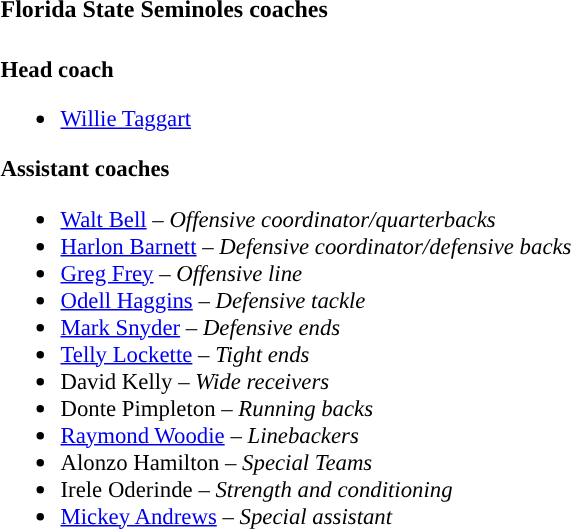<table class="toccolours" style="text-align: left;">
<tr>
<td colspan="9"><strong>Florida State Seminoles coaches</strong></td>
</tr>
<tr>
<td style="font-size: 95%;" valign="top"><br><strong>Head coach</strong><ul><li><a href='#'>Willie Taggart</a></li></ul><strong>Assistant coaches</strong><ul><li><a href='#'>Walt Bell</a> – <em>Offensive coordinator/quarterbacks</em></li><li><a href='#'>Harlon Barnett</a> – <em>Defensive coordinator/defensive backs</em></li><li><a href='#'>Greg Frey</a> – <em>Offensive line</em></li><li><a href='#'>Odell Haggins</a> – <em>Defensive tackle</em></li><li><a href='#'>Mark Snyder</a> – <em>Defensive ends</em></li><li><a href='#'>Telly Lockette</a> – <em>Tight ends</em></li><li>David Kelly – <em>Wide receivers</em></li><li>Donte Pimpleton – <em>Running backs</em></li><li><a href='#'>Raymond Woodie</a> – <em>Linebackers</em></li><li>Alonzo Hamilton – <em>Special Teams</em></li><li>Irele Oderinde – <em>Strength and conditioning</em></li><li><a href='#'>Mickey Andrews</a> – <em>Special assistant</em></li></ul></td>
</tr>
</table>
